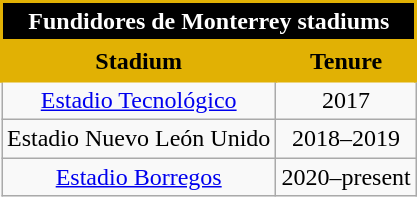<table class="wikitable floatright" style="text-align:center">
<tr>
<td colspan="2" style="background:black; color:white; text-align: center; border:2px solid #E1B104;"><strong>Fundidores de Monterrey stadiums</strong></td>
</tr>
<tr>
<th style="background:#E1B104; color:black; text-align: center; border:2px solid #E1B104;">Stadium</th>
<th style="background:#E1B104; color:black; text-align: center; border:2px solid #E1B104;">Tenure</th>
</tr>
<tr>
<td><a href='#'>Estadio Tecnológico</a></td>
<td>2017</td>
</tr>
<tr>
<td>Estadio Nuevo León Unido</td>
<td>2018–2019</td>
</tr>
<tr>
<td><a href='#'>Estadio Borregos</a></td>
<td>2020–present</td>
</tr>
</table>
